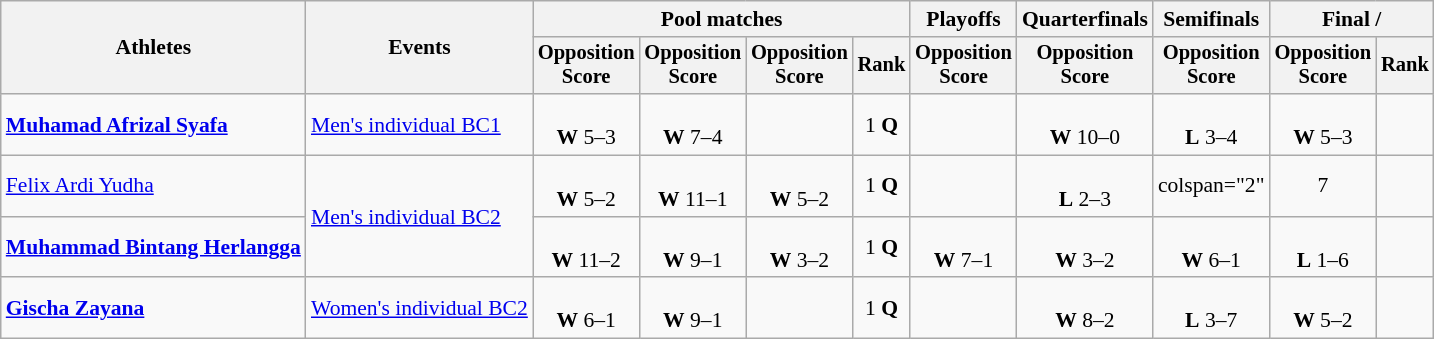<table class=wikitable style="font-size:90%">
<tr>
<th rowspan="2">Athletes</th>
<th rowspan="2">Events</th>
<th colspan="4">Pool matches</th>
<th>Playoffs</th>
<th>Quarterfinals</th>
<th>Semifinals</th>
<th colspan=2>Final / </th>
</tr>
<tr style="font-size:95%">
<th>Opposition<br>Score</th>
<th>Opposition<br>Score</th>
<th>Opposition<br>Score</th>
<th>Rank</th>
<th>Opposition<br>Score</th>
<th>Opposition<br>Score</th>
<th>Opposition<br>Score</th>
<th>Opposition<br>Score</th>
<th>Rank</th>
</tr>
<tr align="center">
<td align="left"><strong><a href='#'>Muhamad Afrizal Syafa</a></strong></td>
<td align="left"><a href='#'>Men's individual BC1</a></td>
<td><br><strong>W</strong> 5–3</td>
<td><br><strong>W</strong> 7–4</td>
<td></td>
<td>1 <strong>Q</strong></td>
<td></td>
<td><br><strong>W</strong> 10–0</td>
<td><br><strong>L</strong> 3–4</td>
<td><br><strong>W</strong> 5–3</td>
<td></td>
</tr>
<tr align=center>
<td align=left><a href='#'>Felix Ardi Yudha</a></td>
<td align=left rowspan="2"><a href='#'>Men's individual BC2</a></td>
<td><br><strong>W</strong> 5–2</td>
<td><br><strong>W</strong> 11–1</td>
<td><br><strong>W</strong> 5–2</td>
<td>1 <strong>Q</strong></td>
<td></td>
<td><br><strong>L</strong> 2–3</td>
<td>colspan="2" </td>
<td>7</td>
</tr>
<tr align=center>
<td align=left><strong><a href='#'>Muhammad Bintang Herlangga</a></strong></td>
<td><br><strong>W</strong> 11–2</td>
<td><br><strong>W</strong> 9–1</td>
<td><br><strong>W</strong> 3–2</td>
<td>1 <strong>Q</strong></td>
<td><br><strong>W</strong> 7–1</td>
<td><br><strong>W</strong> 3–2</td>
<td><br><strong>W</strong> 6–1</td>
<td><br><strong>L</strong> 1–6</td>
<td></td>
</tr>
<tr align="center">
<td align="left"><strong><a href='#'>Gischa Zayana</a></strong></td>
<td align="left"><a href='#'>Women's individual BC2</a></td>
<td><br><strong>W</strong> 6–1</td>
<td><br><strong>W</strong> 9–1</td>
<td></td>
<td>1 <strong>Q</strong></td>
<td></td>
<td><br><strong>W</strong> 8–2</td>
<td><br><strong>L</strong> 3–7</td>
<td><br><strong>W</strong> 5–2</td>
<td></td>
</tr>
</table>
